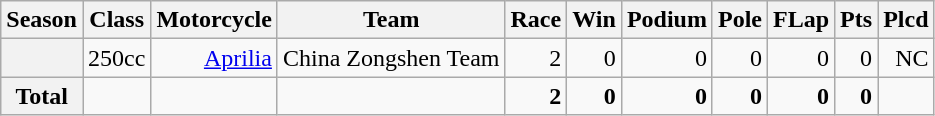<table class="wikitable">
<tr>
<th>Season</th>
<th>Class</th>
<th>Motorcycle</th>
<th>Team</th>
<th>Race</th>
<th>Win</th>
<th>Podium</th>
<th>Pole</th>
<th>FLap</th>
<th>Pts</th>
<th>Plcd</th>
</tr>
<tr align="right">
<th></th>
<td>250cc</td>
<td><a href='#'>Aprilia</a></td>
<td>China Zongshen Team</td>
<td>2</td>
<td>0</td>
<td>0</td>
<td>0</td>
<td>0</td>
<td>0</td>
<td>NC</td>
</tr>
<tr align="right">
<th>Total</th>
<td></td>
<td></td>
<td></td>
<td><strong>2</strong></td>
<td><strong>0</strong></td>
<td><strong>0</strong></td>
<td><strong>0</strong></td>
<td><strong>0</strong></td>
<td><strong>0</strong></td>
<td></td>
</tr>
</table>
